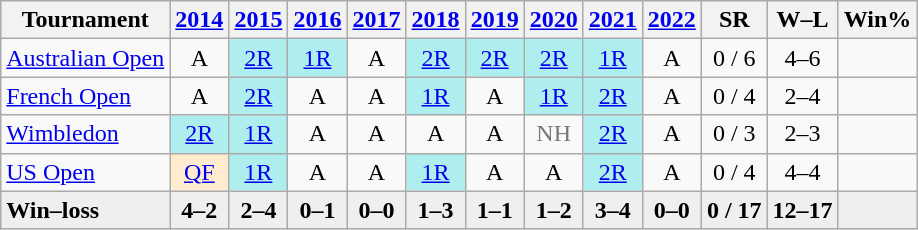<table class=wikitable style=text-align:center>
<tr>
<th>Tournament</th>
<th><a href='#'>2014</a></th>
<th><a href='#'>2015</a></th>
<th><a href='#'>2016</a></th>
<th><a href='#'>2017</a></th>
<th><a href='#'>2018</a></th>
<th><a href='#'>2019</a></th>
<th><a href='#'>2020</a></th>
<th><a href='#'>2021</a></th>
<th><a href='#'>2022</a></th>
<th>SR</th>
<th>W–L</th>
<th>Win%</th>
</tr>
<tr>
<td align=left><a href='#'>Australian Open</a></td>
<td>A</td>
<td style=background:#afeeee><a href='#'>2R</a></td>
<td style=background:#afeeee><a href='#'>1R</a></td>
<td>A</td>
<td style=background:#afeeee><a href='#'>2R</a></td>
<td style=background:#afeeee><a href='#'>2R</a></td>
<td style=background:#afeeee><a href='#'>2R</a></td>
<td style=background:#afeeee><a href='#'>1R</a></td>
<td>A</td>
<td>0 / 6</td>
<td>4–6</td>
<td></td>
</tr>
<tr>
<td align=left><a href='#'>French Open</a></td>
<td>A</td>
<td style=background:#afeeee><a href='#'>2R</a></td>
<td>A</td>
<td>A</td>
<td style=background:#afeeee><a href='#'>1R</a></td>
<td>A</td>
<td style=background:#afeeee><a href='#'>1R</a></td>
<td style=background:#afeeee><a href='#'>2R</a></td>
<td>A</td>
<td>0 / 4</td>
<td>2–4</td>
<td></td>
</tr>
<tr>
<td align=left><a href='#'>Wimbledon</a></td>
<td style=background:#afeeee><a href='#'>2R</a></td>
<td style=background:#afeeee><a href='#'>1R</a></td>
<td>A</td>
<td>A</td>
<td>A</td>
<td>A</td>
<td style=color:#767676>NH</td>
<td style=background:#afeeee><a href='#'>2R</a></td>
<td>A</td>
<td>0 / 3</td>
<td>2–3</td>
<td></td>
</tr>
<tr>
<td align=left><a href='#'>US Open</a></td>
<td style=background:#ffebcd><a href='#'>QF</a></td>
<td style=background:#afeeee><a href='#'>1R</a></td>
<td>A</td>
<td>A</td>
<td style=background:#afeeee><a href='#'>1R</a></td>
<td>A</td>
<td>A</td>
<td style=background:#afeeee><a href='#'>2R</a></td>
<td>A</td>
<td>0 / 4</td>
<td>4–4</td>
<td></td>
</tr>
<tr style=background:#efefef;font-weight:bold>
<td style=text-align:left>Win–loss</td>
<td>4–2</td>
<td>2–4</td>
<td>0–1</td>
<td>0–0</td>
<td>1–3</td>
<td>1–1</td>
<td>1–2</td>
<td>3–4</td>
<td>0–0</td>
<td>0 / 17</td>
<td>12–17</td>
<td></td>
</tr>
</table>
